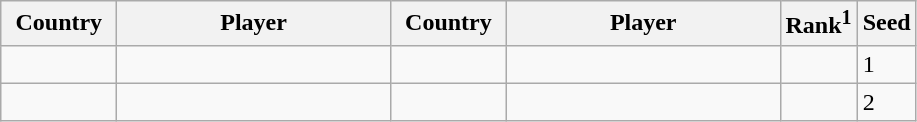<table class="sortable wikitable">
<tr>
<th width="70">Country</th>
<th width="175">Player</th>
<th width="70">Country</th>
<th width="175">Player</th>
<th>Rank<sup>1</sup></th>
<th>Seed</th>
</tr>
<tr>
<td></td>
<td></td>
<td></td>
<td></td>
<td></td>
<td>1</td>
</tr>
<tr>
<td></td>
<td></td>
<td></td>
<td></td>
<td></td>
<td>2</td>
</tr>
</table>
